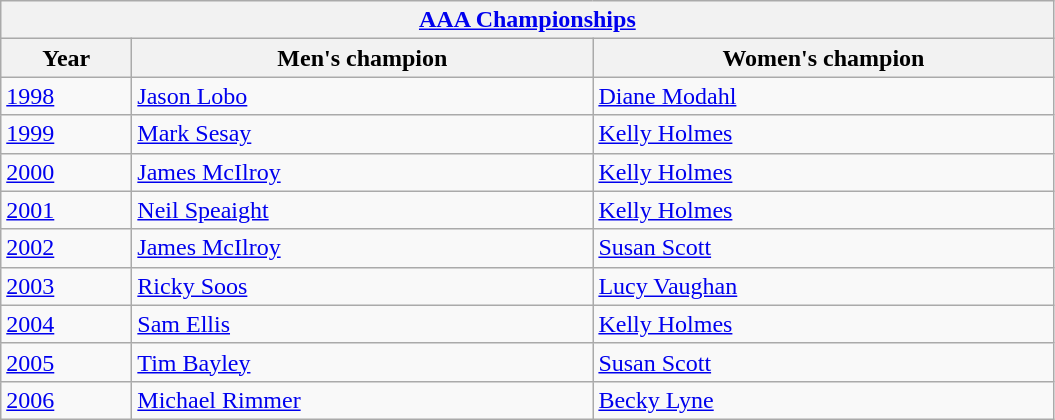<table class="wikitable">
<tr>
<th colspan="3"><a href='#'>AAA Championships</a><br></th>
</tr>
<tr>
<th width=80>Year</th>
<th width=300>Men's champion</th>
<th width=300>Women's champion</th>
</tr>
<tr>
<td><a href='#'>1998</a></td>
<td><a href='#'>Jason Lobo</a></td>
<td><a href='#'>Diane Modahl</a></td>
</tr>
<tr>
<td><a href='#'>1999</a></td>
<td><a href='#'>Mark Sesay</a></td>
<td><a href='#'>Kelly Holmes</a></td>
</tr>
<tr>
<td><a href='#'>2000</a></td>
<td><a href='#'>James McIlroy</a></td>
<td><a href='#'>Kelly Holmes</a></td>
</tr>
<tr>
<td><a href='#'>2001</a></td>
<td><a href='#'>Neil Speaight</a></td>
<td><a href='#'>Kelly Holmes</a></td>
</tr>
<tr>
<td><a href='#'>2002</a></td>
<td><a href='#'>James McIlroy</a></td>
<td><a href='#'>Susan Scott</a></td>
</tr>
<tr>
<td><a href='#'>2003</a></td>
<td><a href='#'>Ricky Soos</a></td>
<td><a href='#'>Lucy Vaughan</a></td>
</tr>
<tr>
<td><a href='#'>2004</a></td>
<td><a href='#'>Sam Ellis</a></td>
<td><a href='#'>Kelly Holmes</a></td>
</tr>
<tr>
<td><a href='#'>2005</a></td>
<td><a href='#'>Tim Bayley</a></td>
<td><a href='#'>Susan Scott</a></td>
</tr>
<tr>
<td><a href='#'>2006</a></td>
<td><a href='#'>Michael Rimmer</a></td>
<td><a href='#'>Becky Lyne</a></td>
</tr>
</table>
